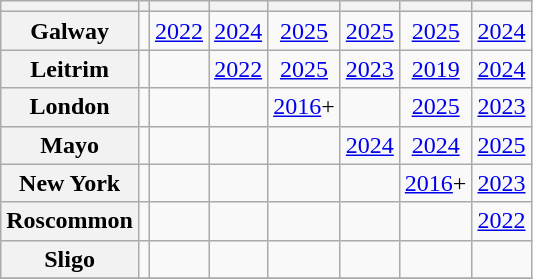<table class="wikitable" style="text-align:center; margin-left:1em">
<tr>
<th></th>
<th></th>
<th></th>
<th></th>
<th></th>
<th></th>
<th></th>
<th></th>
</tr>
<tr>
<th>Galway</th>
<td></td>
<td><a href='#'>2022</a></td>
<td><a href='#'>2024</a></td>
<td><a href='#'>2025</a></td>
<td><a href='#'>2025</a></td>
<td><a href='#'>2025</a></td>
<td><a href='#'>2024</a></td>
</tr>
<tr>
<th>Leitrim</th>
<td></td>
<td></td>
<td><a href='#'>2022</a></td>
<td><a href='#'>2025</a></td>
<td><a href='#'>2023</a></td>
<td><a href='#'>2019</a></td>
<td><a href='#'>2024</a></td>
</tr>
<tr>
<th>London</th>
<td></td>
<td></td>
<td></td>
<td><a href='#'>2016</a>+</td>
<td></td>
<td><a href='#'>2025</a></td>
<td><a href='#'>2023</a></td>
</tr>
<tr>
<th>Mayo</th>
<td></td>
<td></td>
<td></td>
<td></td>
<td><a href='#'>2024</a></td>
<td><a href='#'>2024</a></td>
<td><a href='#'>2025</a></td>
</tr>
<tr>
<th>New York</th>
<td></td>
<td></td>
<td></td>
<td></td>
<td></td>
<td><a href='#'>2016</a>+</td>
<td><a href='#'>2023</a></td>
</tr>
<tr>
<th>Roscommon</th>
<td></td>
<td></td>
<td></td>
<td></td>
<td></td>
<td></td>
<td><a href='#'>2022</a></td>
</tr>
<tr>
<th>Sligo</th>
<td></td>
<td></td>
<td></td>
<td></td>
<td></td>
<td></td>
<td></td>
</tr>
<tr>
</tr>
</table>
